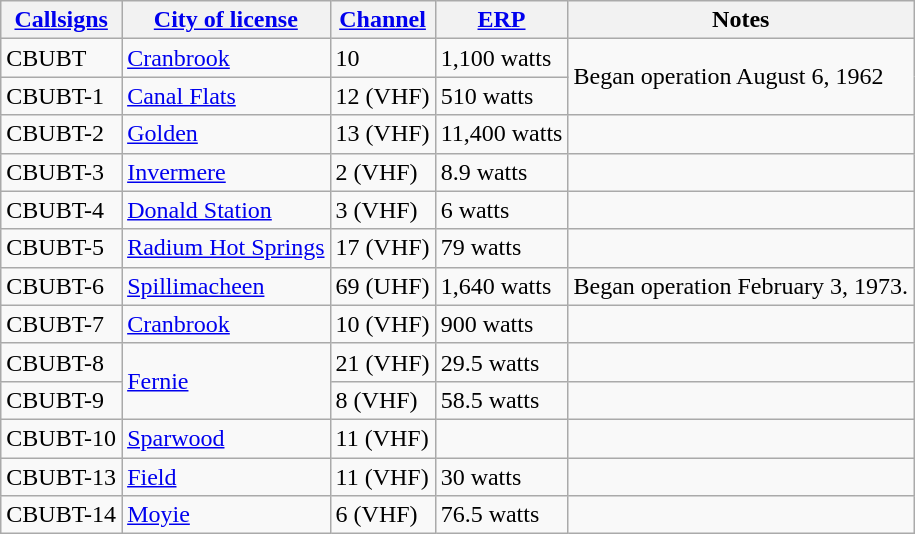<table class="wikitable sortable">
<tr>
<th><a href='#'>Callsigns</a></th>
<th><a href='#'>City of license</a></th>
<th><a href='#'>Channel</a></th>
<th><a href='#'>ERP</a></th>
<th>Notes</th>
</tr>
<tr>
<td>CBUBT</td>
<td><a href='#'>Cranbrook</a></td>
<td>10</td>
<td>1,100 watts</td>
<td rowspan=2>Began operation August 6, 1962</td>
</tr>
<tr>
<td>CBUBT-1</td>
<td><a href='#'>Canal Flats</a></td>
<td>12 (VHF)</td>
<td>510 watts</td>
</tr>
<tr>
<td>CBUBT-2</td>
<td><a href='#'>Golden</a></td>
<td>13 (VHF)</td>
<td>11,400 watts</td>
<td></td>
</tr>
<tr>
<td>CBUBT-3</td>
<td><a href='#'>Invermere</a></td>
<td>2 (VHF)</td>
<td>8.9 watts</td>
<td></td>
</tr>
<tr>
<td>CBUBT-4</td>
<td><a href='#'>Donald Station</a></td>
<td>3 (VHF)</td>
<td>6 watts</td>
<td></td>
</tr>
<tr>
<td>CBUBT-5</td>
<td><a href='#'>Radium Hot Springs</a></td>
<td>17 (VHF)</td>
<td>79 watts</td>
<td></td>
</tr>
<tr>
<td>CBUBT-6</td>
<td><a href='#'>Spillimacheen</a></td>
<td>69 (UHF)</td>
<td>1,640 watts</td>
<td>Began operation February 3, 1973.</td>
</tr>
<tr>
<td>CBUBT-7</td>
<td><a href='#'>Cranbrook</a></td>
<td>10 (VHF)</td>
<td>900 watts</td>
<td></td>
</tr>
<tr>
<td>CBUBT-8</td>
<td rowspan=2><a href='#'>Fernie</a></td>
<td>21 (VHF)</td>
<td>29.5 watts</td>
<td></td>
</tr>
<tr>
<td>CBUBT-9</td>
<td>8 (VHF)</td>
<td>58.5 watts</td>
<td></td>
</tr>
<tr>
<td>CBUBT-10</td>
<td><a href='#'>Sparwood</a></td>
<td>11 (VHF)</td>
<td></td>
<td></td>
</tr>
<tr>
<td>CBUBT-13</td>
<td><a href='#'>Field</a></td>
<td>11 (VHF)</td>
<td>30 watts</td>
<td></td>
</tr>
<tr>
<td>CBUBT-14</td>
<td><a href='#'>Moyie</a></td>
<td>6 (VHF)</td>
<td>76.5 watts</td>
<td></td>
</tr>
</table>
